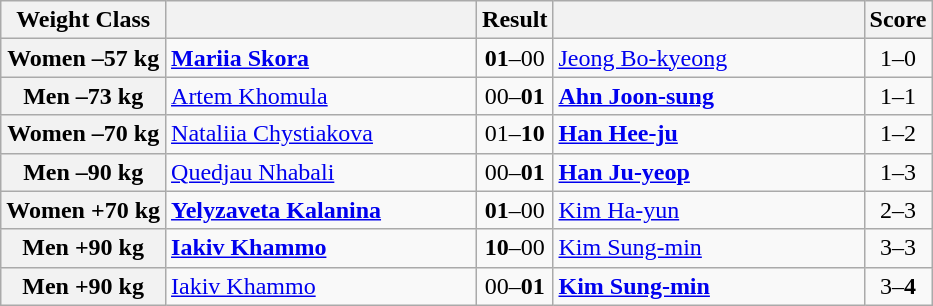<table class="wikitable">
<tr>
<th>Weight Class</th>
<th style="width: 200px;"></th>
<th>Result</th>
<th style="width: 200px;"></th>
<th>Score</th>
</tr>
<tr>
<th>Women –57 kg</th>
<td><strong><a href='#'>Mariia Skora</a></strong></td>
<td align=center><strong>01</strong>–00</td>
<td><a href='#'>Jeong Bo-kyeong</a></td>
<td align=center>1–0</td>
</tr>
<tr>
<th>Men –73 kg</th>
<td><a href='#'>Artem Khomula</a></td>
<td align=center>00–<strong>01</strong></td>
<td><strong><a href='#'>Ahn Joon-sung</a></strong></td>
<td align=center>1–1</td>
</tr>
<tr>
<th>Women –70 kg</th>
<td><a href='#'>Nataliia Chystiakova</a></td>
<td align=center>01–<strong>10</strong></td>
<td><strong><a href='#'>Han Hee-ju</a></strong></td>
<td align=center>1–2</td>
</tr>
<tr>
<th>Men –90 kg</th>
<td><a href='#'>Quedjau Nhabali</a></td>
<td align=center>00–<strong>01</strong></td>
<td><strong><a href='#'>Han Ju-yeop</a></strong></td>
<td align=center>1–3</td>
</tr>
<tr>
<th>Women +70 kg</th>
<td><strong><a href='#'>Yelyzaveta Kalanina</a></strong></td>
<td align=center><strong>01</strong>–00</td>
<td><a href='#'>Kim Ha-yun</a></td>
<td align=center>2–3</td>
</tr>
<tr>
<th>Men +90 kg</th>
<td><strong><a href='#'>Iakiv Khammo</a></strong></td>
<td align=center><strong>10</strong>–00</td>
<td><a href='#'>Kim Sung-min</a></td>
<td align=center>3–3</td>
</tr>
<tr>
<th>Men +90 kg</th>
<td><a href='#'>Iakiv Khammo</a></td>
<td align=center>00–<strong>01</strong></td>
<td><strong><a href='#'>Kim Sung-min</a></strong></td>
<td align=center>3–<strong>4</strong></td>
</tr>
</table>
